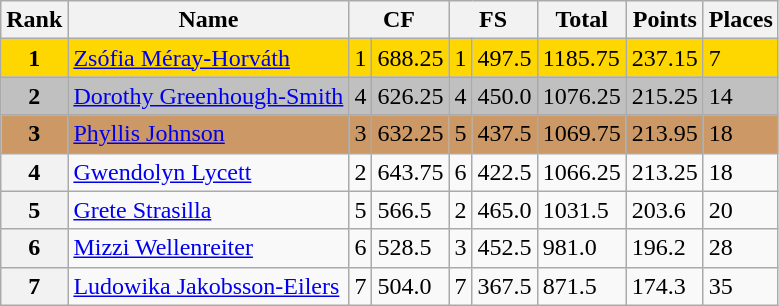<table class="wikitable">
<tr>
<th>Rank</th>
<th>Name</th>
<th colspan=2>CF</th>
<th colspan=2>FS</th>
<th>Total</th>
<th>Points</th>
<th>Places</th>
</tr>
<tr bgcolor=gold>
<td align=center><strong>1</strong></td>
<td> <a href='#'>Zsófia Méray-Horváth</a></td>
<td>1</td>
<td>688.25</td>
<td>1</td>
<td>497.5</td>
<td>1185.75</td>
<td>237.15</td>
<td>7</td>
</tr>
<tr bgcolor=silver>
<td align=center><strong>2</strong></td>
<td> <a href='#'>Dorothy Greenhough-Smith</a></td>
<td>4</td>
<td>626.25</td>
<td>4</td>
<td>450.0</td>
<td>1076.25</td>
<td>215.25</td>
<td>14</td>
</tr>
<tr bgcolor=cc9966>
<td align=center><strong>3</strong></td>
<td> <a href='#'>Phyllis Johnson</a></td>
<td>3</td>
<td>632.25</td>
<td>5</td>
<td>437.5</td>
<td>1069.75</td>
<td>213.95</td>
<td>18</td>
</tr>
<tr>
<th>4</th>
<td> <a href='#'>Gwendolyn Lycett</a></td>
<td>2</td>
<td>643.75</td>
<td>6</td>
<td>422.5</td>
<td>1066.25</td>
<td>213.25</td>
<td>18</td>
</tr>
<tr>
<th>5</th>
<td> <a href='#'>Grete Strasilla</a></td>
<td>5</td>
<td>566.5</td>
<td>2</td>
<td>465.0</td>
<td>1031.5</td>
<td>203.6</td>
<td>20</td>
</tr>
<tr>
<th>6</th>
<td> <a href='#'>Mizzi Wellenreiter</a></td>
<td>6</td>
<td>528.5</td>
<td>3</td>
<td>452.5</td>
<td>981.0</td>
<td>196.2</td>
<td>28</td>
</tr>
<tr>
<th>7</th>
<td> <a href='#'>Ludowika Jakobsson-Eilers</a></td>
<td>7</td>
<td>504.0</td>
<td>7</td>
<td>367.5</td>
<td>871.5</td>
<td>174.3</td>
<td>35</td>
</tr>
</table>
